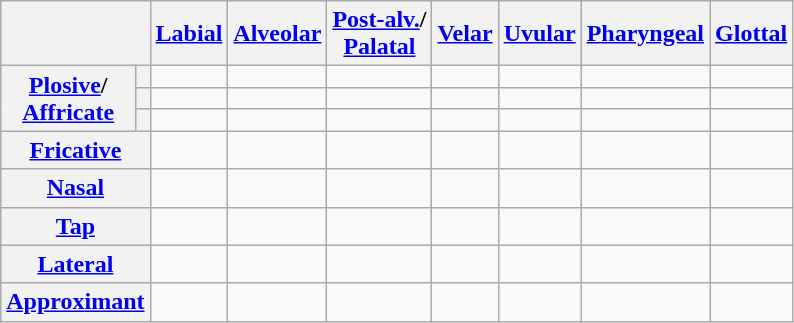<table class="wikitable" style="text-align:center">
<tr>
<th colspan="2"></th>
<th><a href='#'>Labial</a></th>
<th><a href='#'>Alveolar</a></th>
<th><a href='#'>Post-alv.</a>/<br><a href='#'>Palatal</a></th>
<th><a href='#'>Velar</a></th>
<th><a href='#'>Uvular</a></th>
<th><a href='#'>Pharyngeal</a></th>
<th><a href='#'>Glottal</a></th>
</tr>
<tr>
<th rowspan="3"><a href='#'>Plosive</a>/<br><a href='#'>Affricate</a></th>
<th></th>
<td></td>
<td></td>
<td></td>
<td></td>
<td></td>
<td></td>
<td></td>
</tr>
<tr>
<th></th>
<td></td>
<td></td>
<td></td>
<td></td>
<td></td>
<td></td>
<td></td>
</tr>
<tr>
<th></th>
<td></td>
<td></td>
<td></td>
<td></td>
<td></td>
<td></td>
<td></td>
</tr>
<tr>
<th colspan="2"><a href='#'>Fricative</a></th>
<td></td>
<td></td>
<td></td>
<td></td>
<td></td>
<td></td>
<td></td>
</tr>
<tr>
<th colspan="2"><a href='#'>Nasal</a></th>
<td></td>
<td></td>
<td></td>
<td></td>
<td></td>
<td></td>
<td></td>
</tr>
<tr>
<th colspan="2"><a href='#'>Tap</a></th>
<td></td>
<td></td>
<td></td>
<td></td>
<td></td>
<td></td>
<td></td>
</tr>
<tr>
<th colspan="2"><a href='#'>Lateral</a></th>
<td></td>
<td></td>
<td></td>
<td></td>
<td></td>
<td></td>
<td></td>
</tr>
<tr>
<th colspan="2"><a href='#'>Approximant</a></th>
<td></td>
<td></td>
<td></td>
<td></td>
<td></td>
<td></td>
<td></td>
</tr>
</table>
